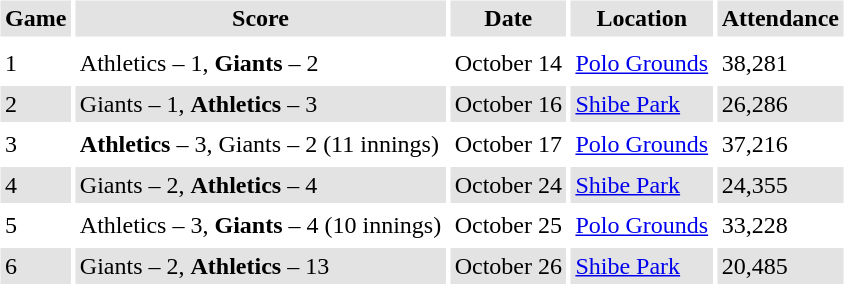<table border="0" cellspacing="3" cellpadding="3">
<tr style="background: #e3e3e3;">
<th>Game</th>
<th>Score</th>
<th>Date</th>
<th>Location</th>
<th>Attendance</th>
</tr>
<tr style="background: #e3e3e3;">
</tr>
<tr>
<td>1</td>
<td>Athletics – 1, <strong>Giants</strong> – 2</td>
<td>October 14</td>
<td><a href='#'>Polo Grounds</a></td>
<td>38,281</td>
</tr>
<tr style="background: #e3e3e3;">
<td>2</td>
<td>Giants – 1, <strong>Athletics</strong> – 3</td>
<td>October 16</td>
<td><a href='#'>Shibe Park</a></td>
<td>26,286</td>
</tr>
<tr>
<td>3</td>
<td><strong>Athletics</strong> – 3, Giants – 2 (11 innings)</td>
<td>October 17</td>
<td><a href='#'>Polo Grounds</a></td>
<td>37,216</td>
</tr>
<tr style="background: #e3e3e3;">
<td>4</td>
<td>Giants – 2, <strong>Athletics</strong> – 4</td>
<td>October 24</td>
<td><a href='#'>Shibe Park</a></td>
<td>24,355</td>
</tr>
<tr>
<td>5</td>
<td>Athletics – 3, <strong>Giants</strong> – 4 (10 innings)</td>
<td>October 25</td>
<td><a href='#'>Polo Grounds</a></td>
<td>33,228</td>
</tr>
<tr style="background: #e3e3e3;">
<td>6</td>
<td>Giants – 2, <strong>Athletics</strong> – 13</td>
<td>October 26</td>
<td><a href='#'>Shibe Park</a></td>
<td>20,485</td>
</tr>
</table>
